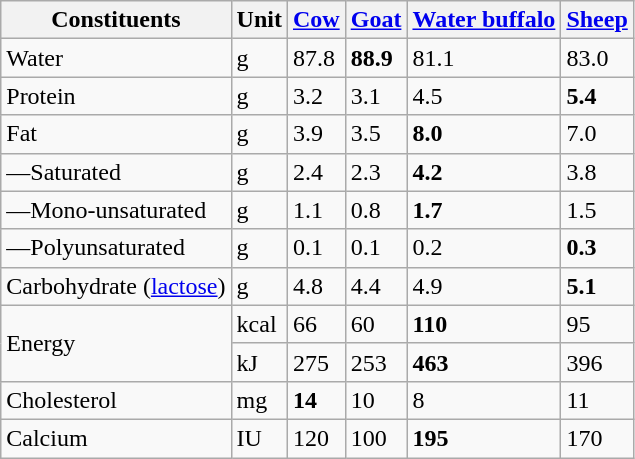<table class="wikitable">
<tr>
<th>Constituents</th>
<th>Unit</th>
<th><a href='#'>Cow</a></th>
<th><a href='#'>Goat</a></th>
<th><a href='#'>Water buffalo</a></th>
<th><a href='#'>Sheep</a></th>
</tr>
<tr>
<td>Water</td>
<td>g</td>
<td>87.8</td>
<td><strong>88.9</strong></td>
<td>81.1</td>
<td>83.0</td>
</tr>
<tr>
<td>Protein</td>
<td>g</td>
<td>3.2</td>
<td>3.1</td>
<td>4.5</td>
<td><strong>5.4</strong></td>
</tr>
<tr>
<td>Fat</td>
<td>g</td>
<td>3.9</td>
<td>3.5</td>
<td><strong>8.0</strong></td>
<td>7.0</td>
</tr>
<tr>
<td>—Saturated</td>
<td>g</td>
<td>2.4</td>
<td>2.3</td>
<td><strong>4.2</strong></td>
<td>3.8</td>
</tr>
<tr>
<td>—Mono-unsaturated</td>
<td>g</td>
<td>1.1</td>
<td>0.8</td>
<td><strong>1.7</strong></td>
<td>1.5</td>
</tr>
<tr>
<td>—Polyunsaturated</td>
<td>g</td>
<td>0.1</td>
<td>0.1</td>
<td>0.2</td>
<td><strong>0.3</strong></td>
</tr>
<tr>
<td>Carbohydrate (<a href='#'>lactose</a>)</td>
<td>g</td>
<td>4.8</td>
<td>4.4</td>
<td>4.9</td>
<td><strong>5.1</strong></td>
</tr>
<tr>
<td rowspan="2">Energy</td>
<td>kcal</td>
<td>66</td>
<td>60</td>
<td><strong>110</strong></td>
<td>95</td>
</tr>
<tr>
<td>kJ</td>
<td>275</td>
<td>253</td>
<td><strong>463</strong></td>
<td>396</td>
</tr>
<tr>
<td>Cholesterol</td>
<td>mg</td>
<td><strong>14</strong></td>
<td>10</td>
<td>8</td>
<td>11</td>
</tr>
<tr>
<td>Calcium</td>
<td>IU</td>
<td>120</td>
<td>100</td>
<td><strong>195</strong></td>
<td>170</td>
</tr>
</table>
